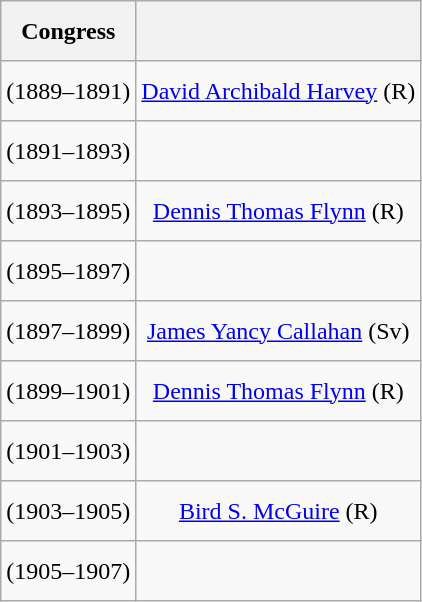<table class=wikitable style="text-align:center">
<tr style="height:2.5em">
<th>Congress</th>
<th></th>
</tr>
<tr style="height:2.5em">
<td><strong></strong> (1889–1891)</td>
<td><a href='#'>David Archibald Harvey</a> (R)</td>
</tr>
<tr style="height:2.5em">
<td><strong></strong> (1891–1893)</td>
</tr>
<tr style="height:2.5em">
<td><strong></strong> (1893–1895)</td>
<td><a href='#'>Dennis Thomas Flynn</a> (R)</td>
</tr>
<tr style="height:2.5em">
<td><strong></strong> (1895–1897)</td>
</tr>
<tr style="height:2.5em">
<td><strong></strong> (1897–1899)</td>
<td><a href='#'>James Yancy Callahan</a> (Sv)</td>
</tr>
<tr style="height:2.5em">
<td><strong></strong> (1899–1901)</td>
<td><a href='#'>Dennis Thomas Flynn</a> (R)</td>
</tr>
<tr style="height:2.5em">
<td><strong></strong> (1901–1903)</td>
</tr>
<tr style="height:2.5em">
<td><strong></strong> (1903–1905)</td>
<td><a href='#'>Bird S. McGuire</a> (R)</td>
</tr>
<tr style="height:2.5em">
<td><strong></strong> (1905–1907)</td>
</tr>
</table>
